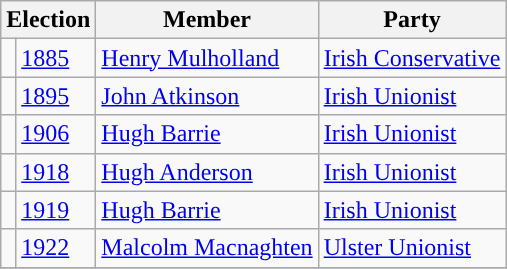<table class="wikitable">
<tr>
<th colspan="2">Election</th>
<th>Member</th>
<th>Party</th>
</tr>
<tr>
<td style="color:inherit;background-color: "></td>
<td><a href='#'>1885</a></td>
<td><a href='#'>Henry Mulholland</a></td>
<td><a href='#'>Irish Conservative</a></td>
</tr>
<tr>
<td style="color:inherit;background-color: "></td>
<td><a href='#'>1895</a></td>
<td><a href='#'>John Atkinson</a></td>
<td><a href='#'>Irish Unionist</a></td>
</tr>
<tr>
<td style="color:inherit;background-color: "></td>
<td><a href='#'>1906</a></td>
<td><a href='#'>Hugh Barrie</a></td>
<td><a href='#'>Irish Unionist</a></td>
</tr>
<tr>
<td style="color:inherit;background-color: "></td>
<td><a href='#'>1918</a></td>
<td><a href='#'>Hugh Anderson</a></td>
<td><a href='#'>Irish Unionist</a></td>
</tr>
<tr>
<td style="color:inherit;background-color: "></td>
<td><a href='#'>1919</a></td>
<td><a href='#'>Hugh Barrie</a></td>
<td><a href='#'>Irish Unionist</a></td>
</tr>
<tr>
<td style="color:inherit;background-color: "></td>
<td><a href='#'>1922</a></td>
<td><a href='#'>Malcolm Macnaghten</a></td>
<td><a href='#'>Ulster Unionist</a></td>
</tr>
<tr>
</tr>
</table>
